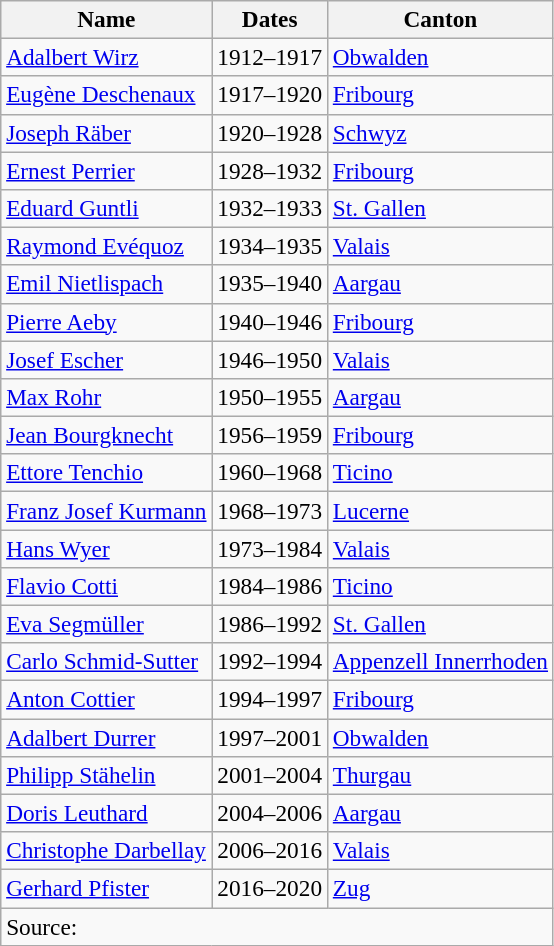<table class="wikitable" style="font-size:97%; text-align:left;">
<tr>
<th>Name</th>
<th>Dates</th>
<th>Canton</th>
</tr>
<tr>
<td><a href='#'>Adalbert Wirz</a></td>
<td>1912–1917</td>
<td><a href='#'>Obwalden</a></td>
</tr>
<tr>
<td><a href='#'>Eugène Deschenaux</a></td>
<td>1917–1920</td>
<td><a href='#'>Fribourg</a></td>
</tr>
<tr>
<td><a href='#'>Joseph Räber</a></td>
<td>1920–1928</td>
<td><a href='#'>Schwyz</a></td>
</tr>
<tr>
<td><a href='#'>Ernest Perrier</a></td>
<td>1928–1932</td>
<td><a href='#'>Fribourg</a></td>
</tr>
<tr>
<td><a href='#'>Eduard Guntli</a></td>
<td>1932–1933</td>
<td><a href='#'>St. Gallen</a></td>
</tr>
<tr>
<td><a href='#'>Raymond Evéquoz</a></td>
<td>1934–1935</td>
<td><a href='#'>Valais</a></td>
</tr>
<tr>
<td><a href='#'>Emil Nietlispach</a></td>
<td>1935–1940</td>
<td><a href='#'>Aargau</a></td>
</tr>
<tr>
<td><a href='#'>Pierre Aeby</a></td>
<td>1940–1946</td>
<td><a href='#'>Fribourg</a></td>
</tr>
<tr>
<td><a href='#'>Josef Escher</a></td>
<td>1946–1950</td>
<td><a href='#'>Valais</a></td>
</tr>
<tr>
<td><a href='#'>Max Rohr</a></td>
<td>1950–1955</td>
<td><a href='#'>Aargau</a></td>
</tr>
<tr>
<td><a href='#'>Jean Bourgknecht</a></td>
<td>1956–1959</td>
<td><a href='#'>Fribourg</a></td>
</tr>
<tr>
<td><a href='#'>Ettore Tenchio</a></td>
<td>1960–1968</td>
<td><a href='#'>Ticino</a></td>
</tr>
<tr>
<td><a href='#'>Franz Josef Kurmann</a></td>
<td>1968–1973</td>
<td><a href='#'>Lucerne</a></td>
</tr>
<tr>
<td><a href='#'>Hans Wyer</a></td>
<td>1973–1984</td>
<td><a href='#'>Valais</a></td>
</tr>
<tr>
<td><a href='#'>Flavio Cotti</a></td>
<td>1984–1986</td>
<td><a href='#'>Ticino</a></td>
</tr>
<tr>
<td><a href='#'>Eva Segmüller</a></td>
<td>1986–1992</td>
<td><a href='#'>St. Gallen</a></td>
</tr>
<tr>
<td><a href='#'>Carlo Schmid-Sutter</a></td>
<td>1992–1994</td>
<td><a href='#'>Appenzell Innerrhoden</a></td>
</tr>
<tr>
<td><a href='#'>Anton Cottier</a></td>
<td>1994–1997</td>
<td><a href='#'>Fribourg</a></td>
</tr>
<tr>
<td><a href='#'>Adalbert Durrer</a></td>
<td>1997–2001</td>
<td><a href='#'>Obwalden</a></td>
</tr>
<tr>
<td><a href='#'>Philipp Stähelin</a></td>
<td>2001–2004</td>
<td><a href='#'>Thurgau</a></td>
</tr>
<tr>
<td><a href='#'>Doris Leuthard</a></td>
<td>2004–2006</td>
<td><a href='#'>Aargau</a></td>
</tr>
<tr>
<td><a href='#'>Christophe Darbellay</a></td>
<td>2006–2016</td>
<td><a href='#'>Valais</a></td>
</tr>
<tr>
<td><a href='#'>Gerhard Pfister</a></td>
<td>2016–2020</td>
<td><a href='#'>Zug</a></td>
</tr>
<tr>
<td colspan="3">Source:</td>
</tr>
</table>
